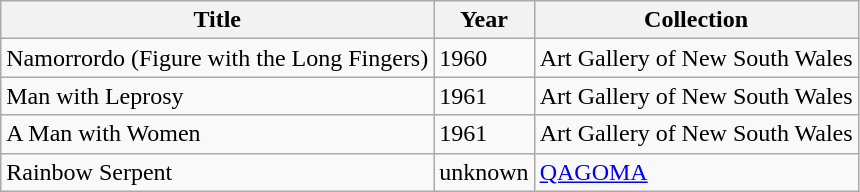<table class="wikitable">
<tr>
<th>Title</th>
<th>Year</th>
<th>Collection</th>
</tr>
<tr>
<td>Namorrordo (Figure with the Long Fingers)</td>
<td>1960</td>
<td>Art Gallery of New South Wales</td>
</tr>
<tr>
<td>Man with Leprosy</td>
<td>1961</td>
<td>Art Gallery of New South Wales</td>
</tr>
<tr>
<td>A Man with Women</td>
<td> 1961</td>
<td>Art Gallery of New South Wales</td>
</tr>
<tr>
<td>Rainbow Serpent</td>
<td>unknown</td>
<td><a href='#'>QAGOMA</a></td>
</tr>
</table>
